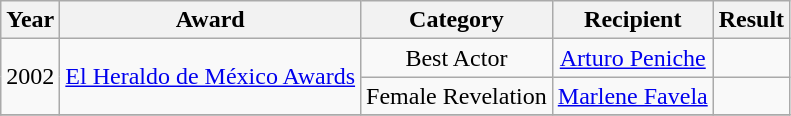<table class="wikitable plainrowheaders" style="text-align:center;">
<tr>
<th scope="col">Year</th>
<th scope="col">Award</th>
<th scope="col">Category</th>
<th scope="col">Recipient</th>
<th scope="col">Result</th>
</tr>
<tr>
<td rowspan="2">2002</td>
<td rowspan="2"><a href='#'>El Heraldo de México Awards</a></td>
<td>Best Actor</td>
<td><a href='#'>Arturo Peniche</a></td>
<td></td>
</tr>
<tr>
<td>Female Revelation</td>
<td><a href='#'>Marlene Favela</a></td>
<td></td>
</tr>
<tr>
</tr>
</table>
